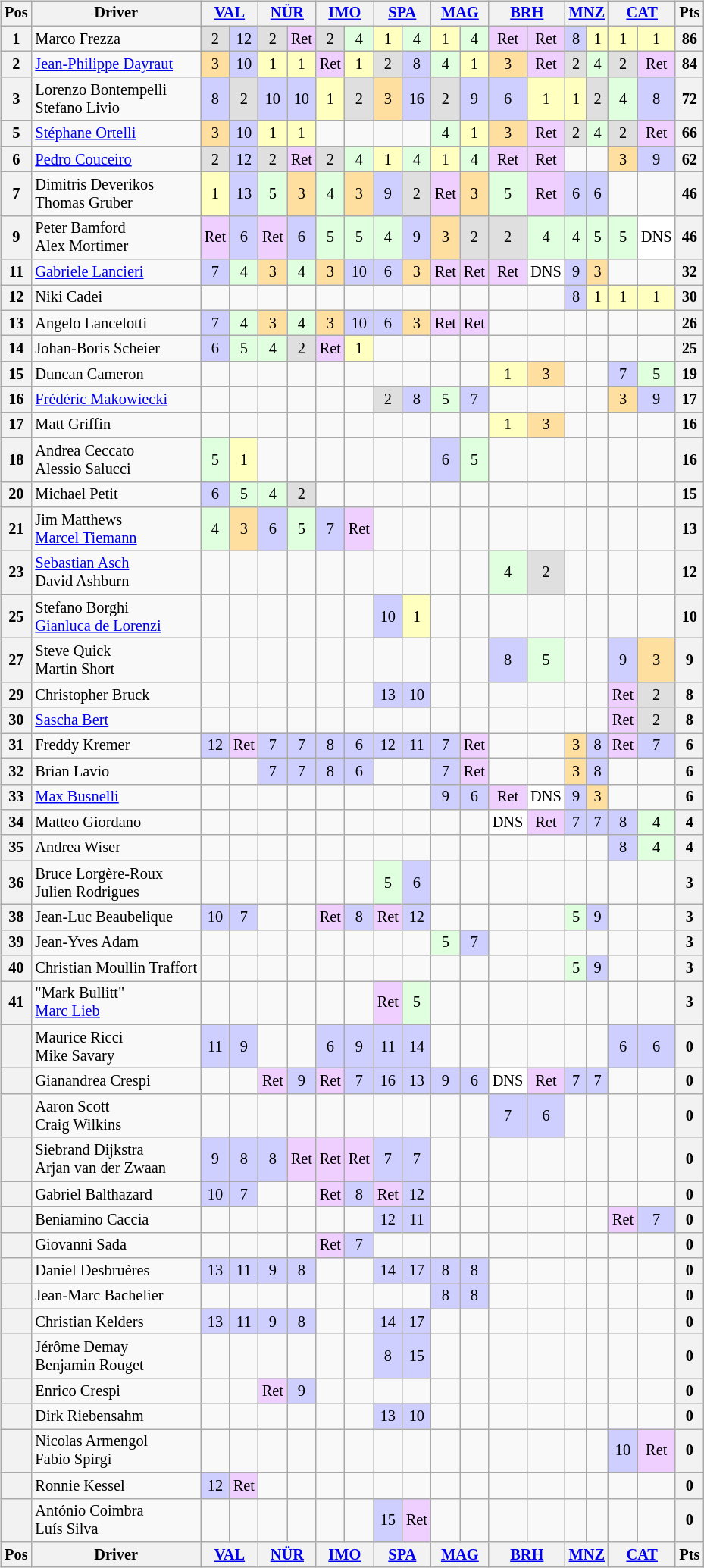<table>
<tr>
<td><br><table class="wikitable" style="font-size: 85%; text-align:center">
<tr valign="top">
<th valign="middle">Pos</th>
<th valign="middle">Driver</th>
<th colspan=2><a href='#'>VAL</a><br></th>
<th colspan=2><a href='#'>NÜR</a><br></th>
<th colspan=2><a href='#'>IMO</a><br></th>
<th colspan=2><a href='#'>SPA</a><br></th>
<th colspan=2><a href='#'>MAG</a><br></th>
<th colspan=2><a href='#'>BRH</a><br></th>
<th colspan=2><a href='#'>MNZ</a><br></th>
<th colspan=2><a href='#'>CAT</a><br></th>
<th valign="middle">Pts</th>
</tr>
<tr>
<th>1</th>
<td align=left> Marco Frezza</td>
<td style="background:#dfdfdf;">2</td>
<td style="background:#CFCFFF;">12</td>
<td style="background:#dfdfdf;">2</td>
<td style="background:#efcfff;">Ret</td>
<td style="background:#dfdfdf;">2</td>
<td style="background:#dfffdf;">4</td>
<td style="background:#ffffbf;">1</td>
<td style="background:#dfffdf;">4</td>
<td style="background:#ffffbf;">1</td>
<td style="background:#dfffdf;">4</td>
<td style="background:#efcfff;">Ret</td>
<td style="background:#efcfff;">Ret</td>
<td style="background:#CFCFFF;">8</td>
<td style="background:#ffffbf;">1</td>
<td style="background:#ffffbf;">1</td>
<td style="background:#ffffbf;">1</td>
<th>86</th>
</tr>
<tr>
<th>2</th>
<td align=left> <a href='#'>Jean-Philippe Dayraut</a></td>
<td style="background:#ffdf9f;">3</td>
<td style="background:#CFCFFF;">10</td>
<td style="background:#ffffbf;">1</td>
<td style="background:#ffffbf;">1</td>
<td style="background:#efcfff;">Ret</td>
<td style="background:#ffffbf;">1</td>
<td style="background:#dfdfdf;">2</td>
<td style="background:#CFCFFF;">8</td>
<td style="background:#dfffdf;">4</td>
<td style="background:#ffffbf;">1</td>
<td style="background:#ffdf9f;">3</td>
<td style="background:#efcfff;">Ret</td>
<td style="background:#dfdfdf;">2</td>
<td style="background:#dfffdf;">4</td>
<td style="background:#dfdfdf;">2</td>
<td style="background:#efcfff;">Ret</td>
<th>84</th>
</tr>
<tr>
<th>3</th>
<td align=left> Lorenzo Bontempelli<br> Stefano Livio</td>
<td style="background:#CFCFFF;">8</td>
<td style="background:#dfdfdf;">2</td>
<td style="background:#CFCFFF;">10</td>
<td style="background:#CFCFFF;">10</td>
<td style="background:#ffffbf;">1</td>
<td style="background:#dfdfdf;">2</td>
<td style="background:#ffdf9f;">3</td>
<td style="background:#CFCFFF;">16</td>
<td style="background:#dfdfdf;">2</td>
<td style="background:#CFCFFF;">9</td>
<td style="background:#CFCFFF;">6</td>
<td style="background:#ffffbf;">1</td>
<td style="background:#ffffbf;">1</td>
<td style="background:#dfdfdf;">2</td>
<td style="background:#dfffdf;">4</td>
<td style="background:#CFCFFF;">8</td>
<th>72</th>
</tr>
<tr>
<th>5</th>
<td align=left> <a href='#'>Stéphane Ortelli</a></td>
<td style="background:#ffdf9f;">3</td>
<td style="background:#CFCFFF;">10</td>
<td style="background:#ffffbf;">1</td>
<td style="background:#ffffbf;">1</td>
<td></td>
<td></td>
<td></td>
<td></td>
<td style="background:#dfffdf;">4</td>
<td style="background:#ffffbf;">1</td>
<td style="background:#ffdf9f;">3</td>
<td style="background:#efcfff;">Ret</td>
<td style="background:#dfdfdf;">2</td>
<td style="background:#dfffdf;">4</td>
<td style="background:#dfdfdf;">2</td>
<td style="background:#efcfff;">Ret</td>
<th>66</th>
</tr>
<tr>
<th>6</th>
<td align=left> <a href='#'>Pedro Couceiro</a></td>
<td style="background:#dfdfdf;">2</td>
<td style="background:#CFCFFF;">12</td>
<td style="background:#dfdfdf;">2</td>
<td style="background:#efcfff;">Ret</td>
<td style="background:#dfdfdf;">2</td>
<td style="background:#dfffdf;">4</td>
<td style="background:#ffffbf;">1</td>
<td style="background:#dfffdf;">4</td>
<td style="background:#ffffbf;">1</td>
<td style="background:#dfffdf;">4</td>
<td style="background:#efcfff;">Ret</td>
<td style="background:#efcfff;">Ret</td>
<td></td>
<td></td>
<td style="background:#ffdf9f;">3</td>
<td style="background:#CFCFFF;">9</td>
<th>62</th>
</tr>
<tr>
<th>7</th>
<td align=left> Dimitris Deverikos<br> Thomas Gruber</td>
<td style="background:#ffffbf;">1</td>
<td style="background:#CFCFFF;">13</td>
<td style="background:#dfffdf;">5</td>
<td style="background:#ffdf9f;">3</td>
<td style="background:#dfffdf;">4</td>
<td style="background:#ffdf9f;">3</td>
<td style="background:#CFCFFF;">9</td>
<td style="background:#dfdfdf;">2</td>
<td style="background:#efcfff;">Ret</td>
<td style="background:#ffdf9f;">3</td>
<td style="background:#dfffdf;">5</td>
<td style="background:#efcfff;">Ret</td>
<td style="background:#CFCFFF;">6</td>
<td style="background:#CFCFFF;">6</td>
<td></td>
<td></td>
<th>46</th>
</tr>
<tr>
<th>9</th>
<td align=left> Peter Bamford<br> Alex Mortimer</td>
<td style="background:#efcfff;">Ret</td>
<td style="background:#CFCFFF;">6</td>
<td style="background:#efcfff;">Ret</td>
<td style="background:#CFCFFF;">6</td>
<td style="background:#dfffdf;">5</td>
<td style="background:#dfffdf;">5</td>
<td style="background:#dfffdf;">4</td>
<td style="background:#CFCFFF;">9</td>
<td style="background:#ffdf9f;">3</td>
<td style="background:#dfdfdf;">2</td>
<td style="background:#dfdfdf;">2</td>
<td style="background:#dfffdf;">4</td>
<td style="background:#dfffdf;">4</td>
<td style="background:#dfffdf;">5</td>
<td style="background:#dfffdf;">5</td>
<td style="background:#ffffff;">DNS</td>
<th>46</th>
</tr>
<tr>
<th>11</th>
<td align=left> <a href='#'>Gabriele Lancieri</a></td>
<td style="background:#CFCFFF;">7</td>
<td style="background:#dfffdf;">4</td>
<td style="background:#ffdf9f;">3</td>
<td style="background:#dfffdf;">4</td>
<td style="background:#ffdf9f;">3</td>
<td style="background:#CFCFFF;">10</td>
<td style="background:#CFCFFF;">6</td>
<td style="background:#ffdf9f;">3</td>
<td style="background:#efcfff;">Ret</td>
<td style="background:#efcfff;">Ret</td>
<td style="background:#efcfff;">Ret</td>
<td style="background:#ffffff;">DNS</td>
<td style="background:#CFCFFF;">9</td>
<td style="background:#ffdf9f;">3</td>
<td></td>
<td></td>
<th>32</th>
</tr>
<tr>
<th>12</th>
<td align=left> Niki Cadei</td>
<td></td>
<td></td>
<td></td>
<td></td>
<td></td>
<td></td>
<td></td>
<td></td>
<td></td>
<td></td>
<td></td>
<td></td>
<td style="background:#CFCFFF;">8</td>
<td style="background:#ffffbf;">1</td>
<td style="background:#ffffbf;">1</td>
<td style="background:#ffffbf;">1</td>
<th>30</th>
</tr>
<tr>
<th>13</th>
<td align=left> Angelo Lancelotti</td>
<td style="background:#CFCFFF;">7</td>
<td style="background:#dfffdf;">4</td>
<td style="background:#ffdf9f;">3</td>
<td style="background:#dfffdf;">4</td>
<td style="background:#ffdf9f;">3</td>
<td style="background:#CFCFFF;">10</td>
<td style="background:#CFCFFF;">6</td>
<td style="background:#ffdf9f;">3</td>
<td style="background:#efcfff;">Ret</td>
<td style="background:#efcfff;">Ret</td>
<td></td>
<td></td>
<td></td>
<td></td>
<td></td>
<td></td>
<th>26</th>
</tr>
<tr>
<th>14</th>
<td align=left> Johan-Boris Scheier</td>
<td style="background:#CFCFFF;">6</td>
<td style="background:#dfffdf;">5</td>
<td style="background:#dfffdf;">4</td>
<td style="background:#dfdfdf;">2</td>
<td style="background:#efcfff;">Ret</td>
<td style="background:#ffffbf;">1</td>
<td></td>
<td></td>
<td></td>
<td></td>
<td></td>
<td></td>
<td></td>
<td></td>
<td></td>
<td></td>
<th>25</th>
</tr>
<tr>
<th>15</th>
<td align=left> Duncan Cameron</td>
<td></td>
<td></td>
<td></td>
<td></td>
<td></td>
<td></td>
<td></td>
<td></td>
<td></td>
<td></td>
<td style="background:#ffffbf;">1</td>
<td style="background:#ffdf9f;">3</td>
<td></td>
<td></td>
<td style="background:#CFCFFF;">7</td>
<td style="background:#dfffdf;">5</td>
<th>19</th>
</tr>
<tr>
<th>16</th>
<td align=left> <a href='#'>Frédéric Makowiecki</a></td>
<td></td>
<td></td>
<td></td>
<td></td>
<td></td>
<td></td>
<td style="background:#dfdfdf;">2</td>
<td style="background:#CFCFFF;">8</td>
<td style="background:#dfffdf;">5</td>
<td style="background:#CFCFFF;">7</td>
<td></td>
<td></td>
<td></td>
<td></td>
<td style="background:#ffdf9f;">3</td>
<td style="background:#CFCFFF;">9</td>
<th>17</th>
</tr>
<tr>
<th>17</th>
<td align=left> Matt Griffin</td>
<td></td>
<td></td>
<td></td>
<td></td>
<td></td>
<td></td>
<td></td>
<td></td>
<td></td>
<td></td>
<td style="background:#ffffbf;">1</td>
<td style="background:#ffdf9f;">3</td>
<td></td>
<td></td>
<td></td>
<td></td>
<th>16</th>
</tr>
<tr>
<th>18</th>
<td align=left> Andrea Ceccato<br> Alessio Salucci</td>
<td style="background:#dfffdf;">5</td>
<td style="background:#ffffbf;">1</td>
<td></td>
<td></td>
<td></td>
<td></td>
<td></td>
<td></td>
<td style="background:#CFCFFF;">6</td>
<td style="background:#dfffdf;">5</td>
<td></td>
<td></td>
<td></td>
<td></td>
<td></td>
<td></td>
<th>16</th>
</tr>
<tr>
<th>20</th>
<td align=left> Michael Petit</td>
<td style="background:#CFCFFF;">6</td>
<td style="background:#dfffdf;">5</td>
<td style="background:#dfffdf;">4</td>
<td style="background:#dfdfdf;">2</td>
<td></td>
<td></td>
<td></td>
<td></td>
<td></td>
<td></td>
<td></td>
<td></td>
<td></td>
<td></td>
<td></td>
<td></td>
<th>15</th>
</tr>
<tr>
<th>21</th>
<td align=left> Jim Matthews<br> <a href='#'>Marcel Tiemann</a></td>
<td style="background:#dfffdf;">4</td>
<td style="background:#ffdf9f;">3</td>
<td style="background:#CFCFFF;">6</td>
<td style="background:#dfffdf;">5</td>
<td style="background:#CFCFFF;">7</td>
<td style="background:#efcfff;">Ret</td>
<td></td>
<td></td>
<td></td>
<td></td>
<td></td>
<td></td>
<td></td>
<td></td>
<td></td>
<td></td>
<th>13</th>
</tr>
<tr>
<th>23</th>
<td align=left> <a href='#'>Sebastian Asch</a><br> David Ashburn</td>
<td></td>
<td></td>
<td></td>
<td></td>
<td></td>
<td></td>
<td></td>
<td></td>
<td></td>
<td></td>
<td style="background:#dfffdf;">4</td>
<td style="background:#dfdfdf;">2</td>
<td></td>
<td></td>
<td></td>
<td></td>
<th>12</th>
</tr>
<tr>
<th>25</th>
<td align=left> Stefano Borghi<br> <a href='#'>Gianluca de Lorenzi</a></td>
<td></td>
<td></td>
<td></td>
<td></td>
<td></td>
<td></td>
<td style="background:#CFCFFF;">10</td>
<td style="background:#ffffbf;">1</td>
<td></td>
<td></td>
<td></td>
<td></td>
<td></td>
<td></td>
<td></td>
<td></td>
<th>10</th>
</tr>
<tr>
<th>27</th>
<td align=left> Steve Quick<br> Martin Short</td>
<td></td>
<td></td>
<td></td>
<td></td>
<td></td>
<td></td>
<td></td>
<td></td>
<td></td>
<td></td>
<td style="background:#CFCFFF;">8</td>
<td style="background:#dfffdf;">5</td>
<td></td>
<td></td>
<td style="background:#CFCFFF;">9</td>
<td style="background:#ffdf9f;">3</td>
<th>9</th>
</tr>
<tr>
<th>29</th>
<td align=left> Christopher Bruck</td>
<td></td>
<td></td>
<td></td>
<td></td>
<td></td>
<td></td>
<td style="background:#CFCFFF;">13</td>
<td style="background:#CFCFFF;">10</td>
<td></td>
<td></td>
<td></td>
<td></td>
<td></td>
<td></td>
<td style="background:#efcfff;">Ret</td>
<td style="background:#dfdfdf;">2</td>
<th>8</th>
</tr>
<tr>
<th>30</th>
<td align=left> <a href='#'>Sascha Bert</a></td>
<td></td>
<td></td>
<td></td>
<td></td>
<td></td>
<td></td>
<td></td>
<td></td>
<td></td>
<td></td>
<td></td>
<td></td>
<td></td>
<td></td>
<td style="background:#efcfff;">Ret</td>
<td style="background:#dfdfdf;">2</td>
<th>8</th>
</tr>
<tr>
<th>31</th>
<td align=left> Freddy Kremer</td>
<td style="background:#CFCFFF;">12</td>
<td style="background:#efcfff;">Ret</td>
<td style="background:#CFCFFF;">7</td>
<td style="background:#CFCFFF;">7</td>
<td style="background:#CFCFFF;">8</td>
<td style="background:#CFCFFF;">6</td>
<td style="background:#CFCFFF;">12</td>
<td style="background:#CFCFFF;">11</td>
<td style="background:#CFCFFF;">7</td>
<td style="background:#efcfff;">Ret</td>
<td></td>
<td></td>
<td style="background:#ffdf9f;">3</td>
<td style="background:#CFCFFF;">8</td>
<td style="background:#efcfff;">Ret</td>
<td style="background:#CFCFFF;">7</td>
<th>6</th>
</tr>
<tr>
<th>32</th>
<td align=left> Brian Lavio</td>
<td></td>
<td></td>
<td style="background:#CFCFFF;">7</td>
<td style="background:#CFCFFF;">7</td>
<td style="background:#CFCFFF;">8</td>
<td style="background:#CFCFFF;">6</td>
<td></td>
<td></td>
<td style="background:#CFCFFF;">7</td>
<td style="background:#efcfff;">Ret</td>
<td></td>
<td></td>
<td style="background:#ffdf9f;">3</td>
<td style="background:#CFCFFF;">8</td>
<td></td>
<td></td>
<th>6</th>
</tr>
<tr>
<th>33</th>
<td align=left> <a href='#'>Max Busnelli</a></td>
<td></td>
<td></td>
<td></td>
<td></td>
<td></td>
<td></td>
<td></td>
<td></td>
<td style="background:#CFCFFF;">9</td>
<td style="background:#CFCFFF;">6</td>
<td style="background:#efcfff;">Ret</td>
<td style="background:#ffffff;">DNS</td>
<td style="background:#CFCFFF;">9</td>
<td style="background:#ffdf9f;">3</td>
<td></td>
<td></td>
<th>6</th>
</tr>
<tr>
<th>34</th>
<td align=left> Matteo Giordano</td>
<td></td>
<td></td>
<td></td>
<td></td>
<td></td>
<td></td>
<td></td>
<td></td>
<td></td>
<td></td>
<td style="background:#FFFFFF;">DNS</td>
<td style="background:#efcfff;">Ret</td>
<td style="background:#CFCFFF;">7</td>
<td style="background:#CFCFFF;">7</td>
<td style="background:#CFCFFF;">8</td>
<td style="background:#dfffdf;">4</td>
<th>4</th>
</tr>
<tr>
<th>35</th>
<td align=left> Andrea Wiser</td>
<td></td>
<td></td>
<td></td>
<td></td>
<td></td>
<td></td>
<td></td>
<td></td>
<td></td>
<td></td>
<td></td>
<td></td>
<td></td>
<td></td>
<td style="background:#CFCFFF;">8</td>
<td style="background:#dfffdf;">4</td>
<th>4</th>
</tr>
<tr>
<th>36</th>
<td align=left> Bruce Lorgère-Roux<br> Julien Rodrigues</td>
<td></td>
<td></td>
<td></td>
<td></td>
<td></td>
<td></td>
<td style="background:#dfffdf;">5</td>
<td style="background:#CFCFFF;">6</td>
<td></td>
<td></td>
<td></td>
<td></td>
<td></td>
<td></td>
<td></td>
<td></td>
<th>3</th>
</tr>
<tr>
<th>38</th>
<td align=left> Jean-Luc Beaubelique</td>
<td style="background:#CFCFFF;">10</td>
<td style="background:#CFCFFF;">7</td>
<td></td>
<td></td>
<td style="background:#efcfff;">Ret</td>
<td style="background:#CFCFFF;">8</td>
<td style="background:#efcfff;">Ret</td>
<td style="background:#CFCFFF;">12</td>
<td></td>
<td></td>
<td></td>
<td></td>
<td style="background:#dfffdf;">5</td>
<td style="background:#CFCFFF;">9</td>
<td></td>
<td></td>
<th>3</th>
</tr>
<tr>
<th>39</th>
<td align=left> Jean-Yves Adam</td>
<td></td>
<td></td>
<td></td>
<td></td>
<td></td>
<td></td>
<td></td>
<td></td>
<td style="background:#dfffdf;">5</td>
<td style="background:#CFCFFF;">7</td>
<td></td>
<td></td>
<td></td>
<td></td>
<td></td>
<td></td>
<th>3</th>
</tr>
<tr>
<th>40</th>
<td align=left> Christian Moullin Traffort</td>
<td></td>
<td></td>
<td></td>
<td></td>
<td></td>
<td></td>
<td></td>
<td></td>
<td></td>
<td></td>
<td></td>
<td></td>
<td style="background:#dfffdf;">5</td>
<td style="background:#CFCFFF;">9</td>
<td></td>
<td></td>
<th>3</th>
</tr>
<tr>
<th>41</th>
<td align=left> "Mark Bullitt"<br> <a href='#'>Marc Lieb</a></td>
<td></td>
<td></td>
<td></td>
<td></td>
<td></td>
<td></td>
<td style="background:#efcfff;">Ret</td>
<td style="background:#dfffdf;">5</td>
<td></td>
<td></td>
<td></td>
<td></td>
<td></td>
<td></td>
<td></td>
<td></td>
<th>3</th>
</tr>
<tr>
<th></th>
<td align=left> Maurice Ricci<br> Mike Savary</td>
<td style="background:#CFCFFF;">11</td>
<td style="background:#CFCFFF;">9</td>
<td></td>
<td></td>
<td style="background:#CFCFFF;">6</td>
<td style="background:#CFCFFF;">9</td>
<td style="background:#CFCFFF;">11</td>
<td style="background:#CFCFFF;">14</td>
<td></td>
<td></td>
<td></td>
<td></td>
<td></td>
<td></td>
<td style="background:#CFCFFF;">6</td>
<td style="background:#CFCFFF;">6</td>
<th>0</th>
</tr>
<tr>
<th></th>
<td align=left> Gianandrea Crespi</td>
<td></td>
<td></td>
<td style="background:#efcfff;">Ret</td>
<td style="background:#CFCFFF;">9</td>
<td style="background:#efcfff;">Ret</td>
<td style="background:#CFCFFF;">7</td>
<td style="background:#CFCFFF;">16</td>
<td style="background:#CFCFFF;">13</td>
<td style="background:#CFCFFF;">9</td>
<td style="background:#CFCFFF;">6</td>
<td style="background:#FFFFFF;">DNS</td>
<td style="background:#efcfff;">Ret</td>
<td style="background:#CFCFFF;">7</td>
<td style="background:#CFCFFF;">7</td>
<td></td>
<td></td>
<th>0</th>
</tr>
<tr>
<th></th>
<td align=left> Aaron Scott<br> Craig Wilkins</td>
<td></td>
<td></td>
<td></td>
<td></td>
<td></td>
<td></td>
<td></td>
<td></td>
<td></td>
<td></td>
<td style="background:#CFCFFF;">7</td>
<td style="background:#CFCFFF;">6</td>
<td></td>
<td></td>
<td></td>
<td></td>
<th>0</th>
</tr>
<tr>
<th></th>
<td align=left> Siebrand Dijkstra<br> Arjan van der Zwaan</td>
<td style="background:#CFCFFF;">9</td>
<td style="background:#CFCFFF;">8</td>
<td style="background:#CFCFFF;">8</td>
<td style="background:#efcfff;">Ret</td>
<td style="background:#efcfff;">Ret</td>
<td style="background:#efcfff;">Ret</td>
<td style="background:#CFCFFF;">7</td>
<td style="background:#CFCFFF;">7</td>
<td></td>
<td></td>
<td></td>
<td></td>
<td></td>
<td></td>
<td></td>
<td></td>
<th>0</th>
</tr>
<tr>
<th></th>
<td align=left> Gabriel Balthazard</td>
<td style="background:#CFCFFF;">10</td>
<td style="background:#CFCFFF;">7</td>
<td></td>
<td></td>
<td style="background:#efcfff;">Ret</td>
<td style="background:#CFCFFF;">8</td>
<td style="background:#efcfff;">Ret</td>
<td style="background:#CFCFFF;">12</td>
<td></td>
<td></td>
<td></td>
<td></td>
<td></td>
<td></td>
<td></td>
<td></td>
<th>0</th>
</tr>
<tr>
<th></th>
<td align=left> Beniamino Caccia</td>
<td></td>
<td></td>
<td></td>
<td></td>
<td></td>
<td></td>
<td style="background:#CFCFFF;">12</td>
<td style="background:#CFCFFF;">11</td>
<td></td>
<td></td>
<td></td>
<td></td>
<td></td>
<td></td>
<td style="background:#efcfff;">Ret</td>
<td style="background:#CFCFFF;">7</td>
<th>0</th>
</tr>
<tr>
<th></th>
<td align=left> Giovanni Sada</td>
<td></td>
<td></td>
<td></td>
<td></td>
<td style="background:#efcfff;">Ret</td>
<td style="background:#CFCFFF;">7</td>
<td></td>
<td></td>
<td></td>
<td></td>
<td></td>
<td></td>
<td></td>
<td></td>
<td></td>
<td></td>
<th>0</th>
</tr>
<tr>
<th></th>
<td align=left> Daniel Desbruères</td>
<td style="background:#CFCFFF;">13</td>
<td style="background:#CFCFFF;">11</td>
<td style="background:#CFCFFF;">9</td>
<td style="background:#CFCFFF;">8</td>
<td></td>
<td></td>
<td style="background:#CFCFFF;">14</td>
<td style="background:#CFCFFF;">17</td>
<td style="background:#CFCFFF;">8</td>
<td style="background:#CFCFFF;">8</td>
<td></td>
<td></td>
<td></td>
<td></td>
<td></td>
<td></td>
<th>0</th>
</tr>
<tr>
<th></th>
<td align=left> Jean-Marc Bachelier</td>
<td></td>
<td></td>
<td></td>
<td></td>
<td></td>
<td></td>
<td></td>
<td></td>
<td style="background:#CFCFFF;">8</td>
<td style="background:#CFCFFF;">8</td>
<td></td>
<td></td>
<td></td>
<td></td>
<td></td>
<td></td>
<th>0</th>
</tr>
<tr>
<th></th>
<td align=left> Christian Kelders</td>
<td style="background:#CFCFFF;">13</td>
<td style="background:#CFCFFF;">11</td>
<td style="background:#CFCFFF;">9</td>
<td style="background:#CFCFFF;">8</td>
<td></td>
<td></td>
<td style="background:#CFCFFF;">14</td>
<td style="background:#CFCFFF;">17</td>
<td></td>
<td></td>
<td></td>
<td></td>
<td></td>
<td></td>
<td></td>
<td></td>
<th>0</th>
</tr>
<tr>
<th></th>
<td align=left> Jérôme Demay<br> Benjamin Rouget</td>
<td></td>
<td></td>
<td></td>
<td></td>
<td></td>
<td></td>
<td style="background:#CFCFFF;">8</td>
<td style="background:#CFCFFF;">15</td>
<td></td>
<td></td>
<td></td>
<td></td>
<td></td>
<td></td>
<td></td>
<td></td>
<th>0</th>
</tr>
<tr>
<th></th>
<td align=left> Enrico Crespi</td>
<td></td>
<td></td>
<td style="background:#efcfff;">Ret</td>
<td style="background:#CFCFFF;">9</td>
<td></td>
<td></td>
<td></td>
<td></td>
<td></td>
<td></td>
<td></td>
<td></td>
<td></td>
<td></td>
<td></td>
<td></td>
<th>0</th>
</tr>
<tr>
<th></th>
<td align=left> Dirk Riebensahm</td>
<td></td>
<td></td>
<td></td>
<td></td>
<td></td>
<td></td>
<td style="background:#CFCFFF;">13</td>
<td style="background:#CFCFFF;">10</td>
<td></td>
<td></td>
<td></td>
<td></td>
<td></td>
<td></td>
<td></td>
<td></td>
<th>0</th>
</tr>
<tr>
<th></th>
<td align=left> Nicolas Armengol<br> Fabio Spirgi</td>
<td></td>
<td></td>
<td></td>
<td></td>
<td></td>
<td></td>
<td></td>
<td></td>
<td></td>
<td></td>
<td></td>
<td></td>
<td></td>
<td></td>
<td style="background:#CFCFFF;">10</td>
<td style="background:#efcfff;">Ret</td>
<th>0</th>
</tr>
<tr>
<th></th>
<td align=left> Ronnie Kessel</td>
<td style="background:#CFCFFF;">12</td>
<td style="background:#efcfff;">Ret</td>
<td></td>
<td></td>
<td></td>
<td></td>
<td></td>
<td></td>
<td></td>
<td></td>
<td></td>
<td></td>
<td></td>
<td></td>
<td></td>
<td></td>
<th>0</th>
</tr>
<tr>
<th></th>
<td align=left> António Coimbra<br> Luís Silva</td>
<td></td>
<td></td>
<td></td>
<td></td>
<td></td>
<td></td>
<td style="background:#CFCFFF;">15</td>
<td style="background:#efcfff;">Ret</td>
<td></td>
<td></td>
<td></td>
<td></td>
<td></td>
<td></td>
<td></td>
<td></td>
<th>0</th>
</tr>
<tr valign="top">
<th valign="middle">Pos</th>
<th valign="middle">Driver</th>
<th colspan=2><a href='#'>VAL</a><br></th>
<th colspan=2><a href='#'>NÜR</a><br></th>
<th colspan=2><a href='#'>IMO</a><br></th>
<th colspan=2><a href='#'>SPA</a><br></th>
<th colspan=2><a href='#'>MAG</a><br></th>
<th colspan=2><a href='#'>BRH</a><br></th>
<th colspan=2><a href='#'>MNZ</a><br></th>
<th colspan=2><a href='#'>CAT</a><br></th>
<th valign="middle">Pts</th>
</tr>
</table>
</td>
<td valign="top"><br></td>
</tr>
</table>
